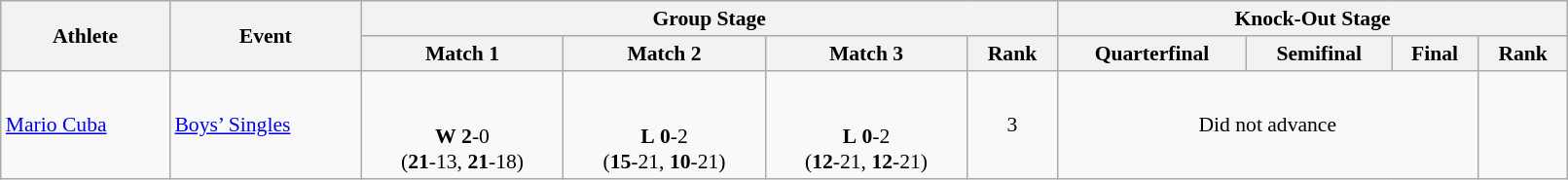<table class="wikitable"  style="width:85%; text-align:left; font-size:90%;">
<tr>
<th rowspan=2>Athlete</th>
<th rowspan=2>Event</th>
<th colspan=4>Group Stage</th>
<th colspan=4>Knock-Out Stage</th>
</tr>
<tr>
<th>Match 1</th>
<th>Match 2</th>
<th>Match 3</th>
<th>Rank</th>
<th>Quarterfinal</th>
<th>Semifinal</th>
<th>Final</th>
<th>Rank</th>
</tr>
<tr>
<td><a href='#'>Mario Cuba</a></td>
<td><a href='#'>Boys’ Singles</a></td>
<td align=center> <br><br><strong>W</strong> <strong>2</strong>-0 <br> (<strong>21</strong>-13, <strong>21</strong>-18)</td>
<td align=center> <br><br><strong>L</strong> <strong>0</strong>-2 <br> (<strong>15</strong>-21, <strong>10</strong>-21)</td>
<td align=center> <br><br><strong>L</strong> <strong>0</strong>-2 <br> (<strong>12</strong>-21, <strong>12</strong>-21)</td>
<td align=center>3</td>
<td colspan="3" style="text-align:center;">Did not advance</td>
<td align=center></td>
</tr>
</table>
